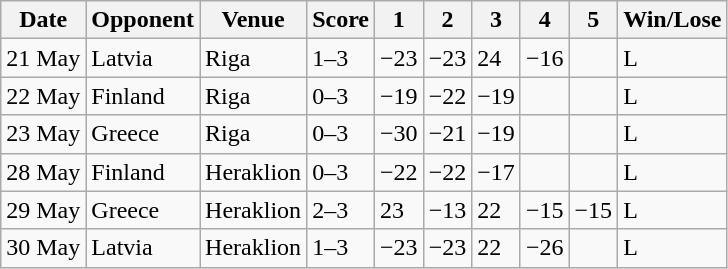<table class="wikitable">
<tr>
<th>Date</th>
<th>Opponent</th>
<th>Venue</th>
<th>Score</th>
<th>1</th>
<th>2</th>
<th>3</th>
<th>4</th>
<th>5</th>
<th>Win/Lose</th>
</tr>
<tr>
<td>21 May</td>
<td>Latvia</td>
<td>Riga</td>
<td>1–3</td>
<td>−23</td>
<td>−23</td>
<td>24</td>
<td>−16</td>
<td></td>
<td>L</td>
</tr>
<tr>
<td>22 May</td>
<td>Finland</td>
<td>Riga</td>
<td>0–3</td>
<td>−19</td>
<td>−22</td>
<td>−19</td>
<td></td>
<td></td>
<td>L</td>
</tr>
<tr>
<td>23 May</td>
<td>Greece</td>
<td>Riga</td>
<td>0–3</td>
<td>−30</td>
<td>−21</td>
<td>−19</td>
<td></td>
<td></td>
<td>L</td>
</tr>
<tr>
<td>28 May</td>
<td>Finland</td>
<td>Heraklion</td>
<td>0–3</td>
<td>−22</td>
<td>−22</td>
<td>−17</td>
<td></td>
<td></td>
<td>L</td>
</tr>
<tr>
<td>29 May</td>
<td>Greece</td>
<td>Heraklion</td>
<td>2–3</td>
<td>23</td>
<td>−13</td>
<td>22</td>
<td>−15</td>
<td>−15</td>
<td>L</td>
</tr>
<tr>
<td>30 May</td>
<td>Latvia</td>
<td>Heraklion</td>
<td>1–3</td>
<td>−23</td>
<td>−23</td>
<td>22</td>
<td>−26</td>
<td></td>
<td>L</td>
</tr>
</table>
